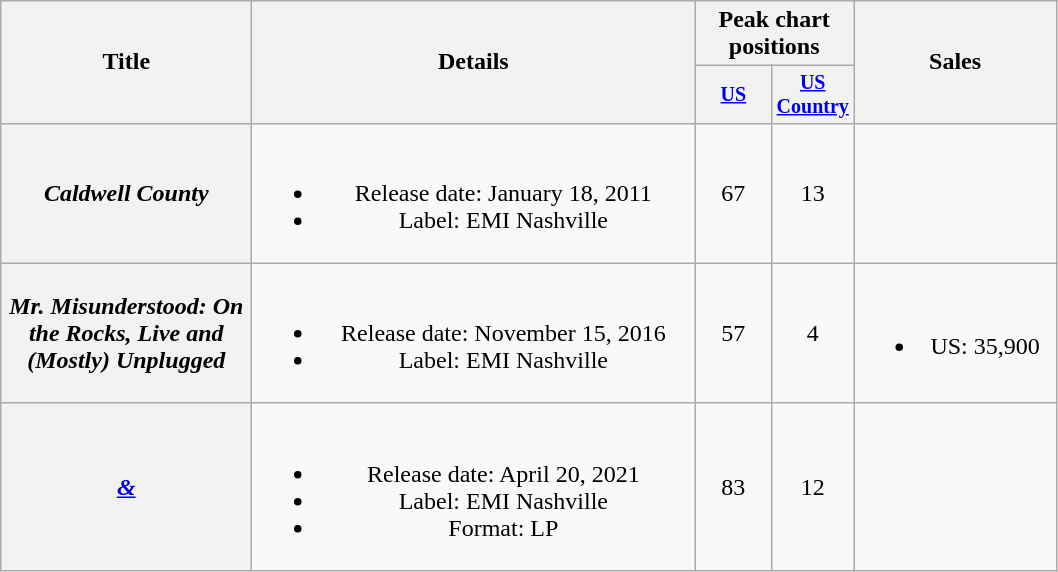<table class="wikitable plainrowheaders" style="text-align:center;">
<tr>
<th scope="col" rowspan="2" style="width:10em;">Title</th>
<th scope="col" rowspan="2" style="width:18em;">Details</th>
<th scope="col" colspan="2">Peak chart<br>positions</th>
<th scope="col" rowspan="2" style="width:8em;">Sales</th>
</tr>
<tr style="font-size:smaller;">
<th scope="col" style="width:45px;"><a href='#'>US</a><br></th>
<th scope="col" style="width:45px;"><a href='#'>US Country</a><br></th>
</tr>
<tr>
<th scope="row"><em>Caldwell County</em></th>
<td><br><ul><li>Release date: January 18, 2011</li><li>Label: EMI Nashville</li></ul></td>
<td>67</td>
<td>13</td>
<td></td>
</tr>
<tr>
<th scope="row"><em>Mr. Misunderstood: On the Rocks, Live and (Mostly) Unplugged</em></th>
<td><br><ul><li>Release date: November 15, 2016</li><li>Label: EMI Nashville</li></ul></td>
<td>57</td>
<td>4</td>
<td><br><ul><li>US: 35,900</li></ul></td>
</tr>
<tr>
<th scope= "row"><em><a href='#'>&</a></em></th>
<td><br><ul><li>Release date: April 20, 2021</li><li>Label: EMI Nashville</li><li>Format: LP</li></ul></td>
<td>83</td>
<td>12</td>
<td></td>
</tr>
</table>
